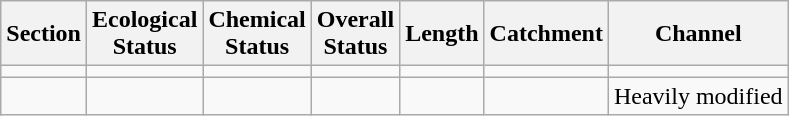<table class="wikitable">
<tr>
<th>Section</th>
<th>Ecological<br>Status</th>
<th>Chemical<br>Status</th>
<th>Overall<br>Status</th>
<th>Length</th>
<th>Catchment</th>
<th>Channel</th>
</tr>
<tr>
<td></td>
<td></td>
<td></td>
<td></td>
<td></td>
<td></td>
<td></td>
</tr>
<tr>
<td></td>
<td></td>
<td></td>
<td></td>
<td></td>
<td></td>
<td>Heavily modified</td>
</tr>
</table>
